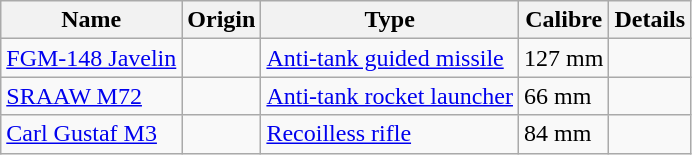<table class="wikitable">
<tr>
<th>Name</th>
<th>Origin</th>
<th>Type</th>
<th>Calibre</th>
<th>Details</th>
</tr>
<tr>
<td><a href='#'>FGM-148 Javelin</a></td>
<td></td>
<td><a href='#'>Anti-tank guided missile</a></td>
<td>127 mm</td>
<td></td>
</tr>
<tr>
<td><a href='#'>SRAAW M72</a></td>
<td></td>
<td><a href='#'>Anti-tank rocket launcher</a></td>
<td>66 mm</td>
<td></td>
</tr>
<tr>
<td><a href='#'>Carl Gustaf M3</a></td>
<td></td>
<td><a href='#'>Recoilless rifle</a></td>
<td>84 mm</td>
<td></td>
</tr>
</table>
